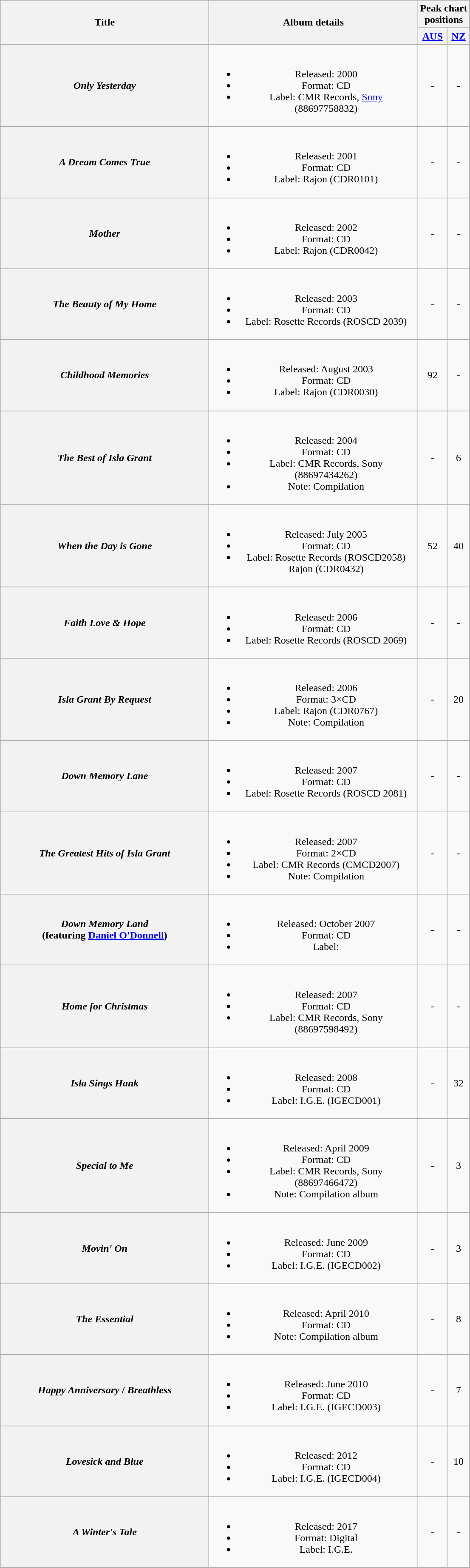<table class="wikitable plainrowheaders" style="text-align:center;" border="1">
<tr>
<th scope="col" rowspan="2" style="width:20em;">Title</th>
<th scope="col" rowspan="2" style="width:20em;">Album details</th>
<th scope="col" colspan="2">Peak chart<br>positions</th>
</tr>
<tr>
<th scope="col" style="text-align:center;"><a href='#'>AUS</a><br></th>
<th scope="col" style="text-align:center;"><a href='#'>NZ</a><br></th>
</tr>
<tr>
<th scope="row"><em>Only Yesterday</em></th>
<td><br><ul><li>Released: 2000</li><li>Format: CD</li><li>Label: CMR Records, <a href='#'>Sony</a> (88697758832)</li></ul></td>
<td align="center">-</td>
<td>-</td>
</tr>
<tr>
<th scope="row"><em>A Dream Comes True</em></th>
<td><br><ul><li>Released: 2001</li><li>Format: CD</li><li>Label: Rajon (CDR0101)</li></ul></td>
<td align="center">-</td>
<td>-</td>
</tr>
<tr>
<th scope="row"><em>Mother</em></th>
<td><br><ul><li>Released: 2002</li><li>Format: CD</li><li>Label: Rajon (CDR0042)</li></ul></td>
<td align="center">-</td>
<td>-</td>
</tr>
<tr>
<th scope="row"><em>The Beauty of My Home</em></th>
<td><br><ul><li>Released: 2003</li><li>Format: CD</li><li>Label: Rosette Records (ROSCD 2039)</li></ul></td>
<td align="center">-</td>
<td>-</td>
</tr>
<tr>
<th scope="row"><em>Childhood Memories</em></th>
<td><br><ul><li>Released: August 2003</li><li>Format: CD</li><li>Label: Rajon (CDR0030)</li></ul></td>
<td align="center">92</td>
<td>-</td>
</tr>
<tr>
<th scope="row"><em>The Best of Isla Grant</em></th>
<td><br><ul><li>Released: 2004</li><li>Format: CD</li><li>Label: CMR Records, Sony (88697434262)</li><li>Note: Compilation</li></ul></td>
<td align="center">-</td>
<td>6</td>
</tr>
<tr>
<th scope="row"><em>When the Day is Gone</em></th>
<td><br><ul><li>Released: July 2005</li><li>Format: CD</li><li>Label: Rosette Records (ROSCD2058) Rajon (CDR0432)</li></ul></td>
<td align="center">52</td>
<td>40</td>
</tr>
<tr>
<th scope="row"><em>Faith Love & Hope</em></th>
<td><br><ul><li>Released: 2006</li><li>Format: CD</li><li>Label: Rosette Records (ROSCD 2069)</li></ul></td>
<td align="center">-</td>
<td>-</td>
</tr>
<tr>
<th scope="row"><em>Isla Grant By Request</em></th>
<td><br><ul><li>Released: 2006</li><li>Format: 3×CD</li><li>Label: Rajon (CDR0767)</li><li>Note: Compilation</li></ul></td>
<td align="center">-</td>
<td>20</td>
</tr>
<tr>
<th scope="row"><em>Down Memory Lane</em></th>
<td><br><ul><li>Released: 2007</li><li>Format: CD</li><li>Label: Rosette Records (ROSCD 2081)</li></ul></td>
<td align="center">-</td>
<td>-</td>
</tr>
<tr>
<th scope="row"><em>The Greatest Hits of Isla Grant</em></th>
<td><br><ul><li>Released: 2007</li><li>Format: 2×CD</li><li>Label: CMR Records (CMCD2007)</li><li>Note: Compilation</li></ul></td>
<td align="center">-</td>
<td>-</td>
</tr>
<tr>
<th scope="row"><em>Down Memory Land</em> <br> (featuring <a href='#'>Daniel O'Donnell</a>)</th>
<td><br><ul><li>Released: October 2007</li><li>Format: CD</li><li>Label:</li></ul></td>
<td align="center">-</td>
<td>-</td>
</tr>
<tr>
<th scope="row"><em>Home for Christmas</em></th>
<td><br><ul><li>Released: 2007</li><li>Format: CD</li><li>Label: CMR Records, Sony (88697598492)</li></ul></td>
<td align="center">-</td>
<td>-</td>
</tr>
<tr>
<th scope="row"><em>Isla Sings Hank</em></th>
<td><br><ul><li>Released: 2008</li><li>Format: CD</li><li>Label: I.G.E. (IGECD001)</li></ul></td>
<td align="center">-</td>
<td>32</td>
</tr>
<tr>
<th scope="row"><em>Special to Me</em></th>
<td><br><ul><li>Released: April 2009</li><li>Format: CD</li><li>Label: CMR Records, Sony (88697466472)</li><li>Note: Compilation album</li></ul></td>
<td align="center">-</td>
<td>3</td>
</tr>
<tr>
<th scope="row"><em>Movin' On</em></th>
<td><br><ul><li>Released: June 2009</li><li>Format: CD</li><li>Label: I.G.E. (IGECD002)</li></ul></td>
<td align="center">-</td>
<td>3</td>
</tr>
<tr>
<th scope="row"><em>The Essential</em></th>
<td><br><ul><li>Released: April 2010</li><li>Format: CD</li><li>Note: Compilation album</li></ul></td>
<td align="center">-</td>
<td>8</td>
</tr>
<tr>
<th scope="row"><em>Happy Anniversary</em> / <em>Breathless</em></th>
<td><br><ul><li>Released: June 2010</li><li>Format: CD</li><li>Label: I.G.E. (IGECD003)</li></ul></td>
<td align="center">-</td>
<td>7</td>
</tr>
<tr>
<th scope="row"><em>Lovesick and Blue</em></th>
<td><br><ul><li>Released: 2012</li><li>Format: CD</li><li>Label: I.G.E. (IGECD004)</li></ul></td>
<td align="center">-</td>
<td>10</td>
</tr>
<tr>
<th scope="row"><em>A Winter's Tale</em></th>
<td><br><ul><li>Released: 2017</li><li>Format: Digital</li><li>Label: I.G.E.</li></ul></td>
<td align="center">-</td>
<td>-</td>
</tr>
</table>
